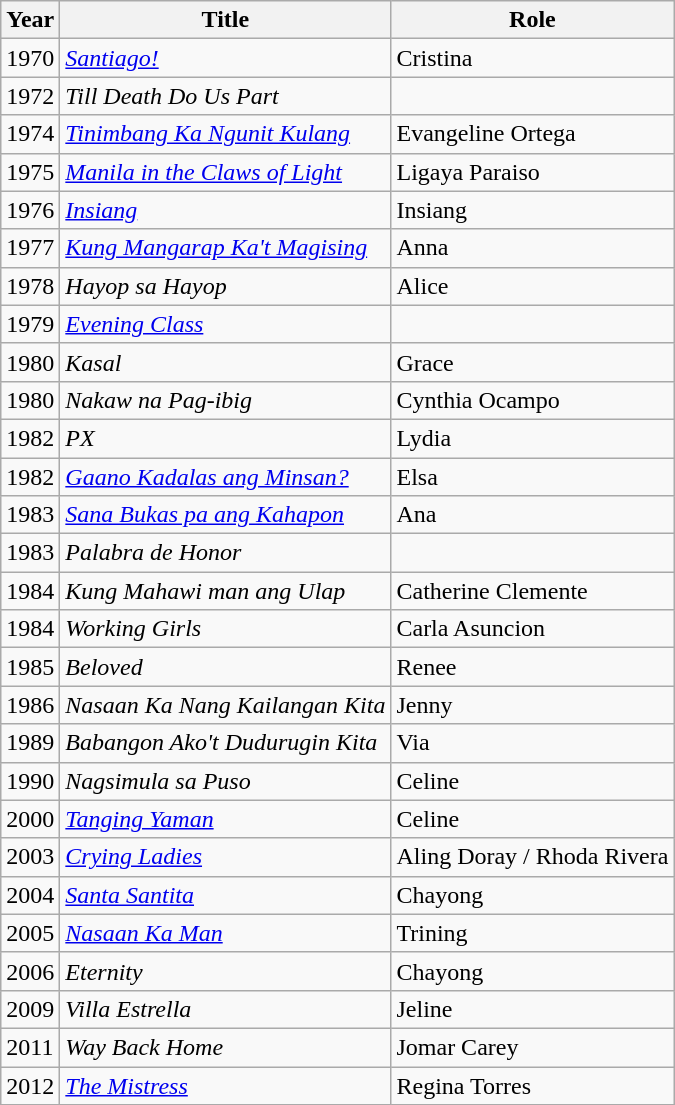<table class="wikitable sortable" style="text-align">
<tr>
<th>Year</th>
<th>Title</th>
<th>Role</th>
</tr>
<tr>
<td>1970</td>
<td><em><a href='#'>Santiago!</a></em></td>
<td>Cristina</td>
</tr>
<tr>
<td>1972</td>
<td><em>Till Death Do Us Part</em></td>
<td></td>
</tr>
<tr>
<td>1974</td>
<td><em><a href='#'>Tinimbang Ka Ngunit Kulang</a></em></td>
<td>Evangeline Ortega</td>
</tr>
<tr>
<td>1975</td>
<td><em><a href='#'>Manila in the Claws of Light</a></em></td>
<td>Ligaya Paraiso</td>
</tr>
<tr>
<td>1976</td>
<td><em><a href='#'>Insiang</a></em></td>
<td>Insiang</td>
</tr>
<tr>
<td>1977</td>
<td><em><a href='#'>Kung Mangarap Ka't Magising</a></em></td>
<td>Anna</td>
</tr>
<tr>
<td>1978</td>
<td><em>Hayop sa Hayop</em></td>
<td>Alice</td>
</tr>
<tr>
<td>1979</td>
<td><em><a href='#'>Evening Class</a></em></td>
<td></td>
</tr>
<tr>
<td>1980</td>
<td><em>Kasal</em></td>
<td>Grace</td>
</tr>
<tr>
<td>1980</td>
<td><em>Nakaw na Pag-ibig</em></td>
<td>Cynthia Ocampo</td>
</tr>
<tr>
<td>1982</td>
<td><em>PX</em></td>
<td>Lydia</td>
</tr>
<tr>
<td>1982</td>
<td><em><a href='#'>Gaano Kadalas ang Minsan?</a></em></td>
<td>Elsa</td>
</tr>
<tr>
<td>1983</td>
<td><em><a href='#'>Sana Bukas pa ang Kahapon</a></em></td>
<td>Ana</td>
</tr>
<tr>
<td>1983</td>
<td><em>Palabra de Honor</em></td>
<td></td>
</tr>
<tr>
<td>1984</td>
<td><em>Kung Mahawi man ang Ulap</em></td>
<td>Catherine Clemente</td>
</tr>
<tr>
<td>1984</td>
<td><em>Working Girls</em></td>
<td>Carla Asuncion</td>
</tr>
<tr>
<td>1985</td>
<td><em>Beloved</em></td>
<td>Renee</td>
</tr>
<tr>
<td>1986</td>
<td><em>Nasaan Ka Nang Kailangan Kita</em></td>
<td>Jenny</td>
</tr>
<tr>
<td>1989</td>
<td><em>Babangon Ako't Dudurugin Kita</em></td>
<td>Via</td>
</tr>
<tr>
<td>1990</td>
<td><em>Nagsimula sa Puso</em></td>
<td>Celine</td>
</tr>
<tr>
<td>2000</td>
<td><em><a href='#'>Tanging Yaman</a></em></td>
<td>Celine</td>
</tr>
<tr>
<td>2003</td>
<td><em><a href='#'>Crying Ladies</a></em></td>
<td>Aling Doray / Rhoda Rivera</td>
</tr>
<tr>
<td>2004</td>
<td><em><a href='#'>Santa Santita</a></em></td>
<td>Chayong</td>
</tr>
<tr>
<td>2005</td>
<td><em><a href='#'>Nasaan Ka Man</a></em></td>
<td>Trining</td>
</tr>
<tr>
<td>2006</td>
<td><em>Eternity</em></td>
<td>Chayong</td>
</tr>
<tr>
<td>2009</td>
<td><em>Villa Estrella</em></td>
<td>Jeline</td>
</tr>
<tr>
<td>2011</td>
<td><em>Way Back Home</em></td>
<td>Jomar Carey</td>
</tr>
<tr>
<td>2012</td>
<td><em><a href='#'>The Mistress</a></em></td>
<td>Regina Torres</td>
</tr>
<tr>
</tr>
</table>
